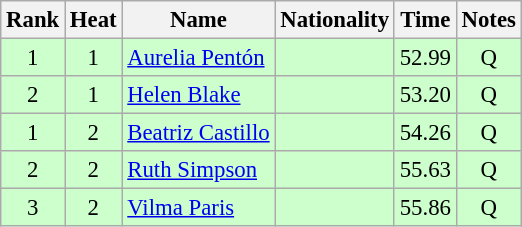<table class="wikitable sortable" style="text-align:center; font-size:95%">
<tr>
<th>Rank</th>
<th>Heat</th>
<th>Name</th>
<th>Nationality</th>
<th>Time</th>
<th>Notes</th>
</tr>
<tr bgcolor=ccffcc>
<td>1</td>
<td>1</td>
<td align=left><a href='#'>Aurelia Pentón</a></td>
<td align=left></td>
<td>52.99</td>
<td>Q</td>
</tr>
<tr bgcolor=ccffcc>
<td>2</td>
<td>1</td>
<td align=left><a href='#'>Helen Blake</a></td>
<td align=left></td>
<td>53.20</td>
<td>Q</td>
</tr>
<tr bgcolor=ccffcc>
<td>1</td>
<td>2</td>
<td align=left><a href='#'>Beatriz Castillo</a></td>
<td align=left></td>
<td>54.26</td>
<td>Q</td>
</tr>
<tr bgcolor=ccffcc>
<td>2</td>
<td>2</td>
<td align=left><a href='#'>Ruth Simpson</a></td>
<td align=left></td>
<td>55.63</td>
<td>Q</td>
</tr>
<tr bgcolor=ccffcc>
<td>3</td>
<td>2</td>
<td align=left><a href='#'>Vilma Paris</a></td>
<td align=left></td>
<td>55.86</td>
<td>Q</td>
</tr>
</table>
